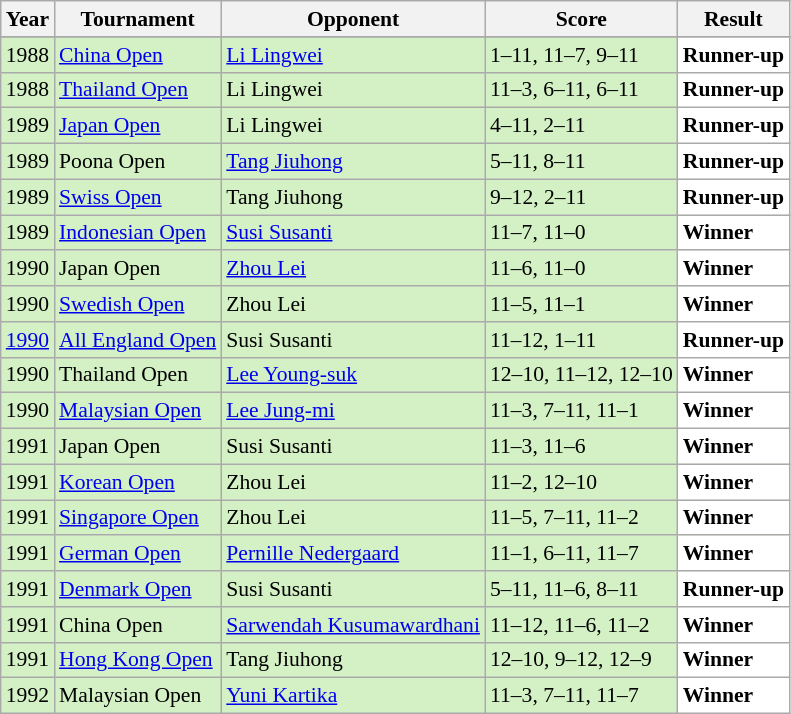<table class="sortable wikitable" style="font-size: 90%;">
<tr>
<th>Year</th>
<th>Tournament</th>
<th>Opponent</th>
<th>Score</th>
<th>Result</th>
</tr>
<tr>
</tr>
<tr style="background:#D4F1C5">
<td align="center">1988</td>
<td align="left"><a href='#'>China Open</a></td>
<td align="left"> <a href='#'>Li Lingwei</a></td>
<td align="left">1–11, 11–7, 9–11</td>
<td style="text-align:left; background:white"> <strong>Runner-up</strong></td>
</tr>
<tr style="background:#D4F1C5">
<td align="center">1988</td>
<td align="left"><a href='#'>Thailand Open</a></td>
<td align="left"> Li Lingwei</td>
<td align="left">11–3, 6–11, 6–11</td>
<td style="text-align:left; background:white"> <strong>Runner-up</strong></td>
</tr>
<tr style="background:#D4F1C5">
<td align="center">1989</td>
<td align="left"><a href='#'>Japan Open</a></td>
<td align="left"> Li Lingwei</td>
<td align="left">4–11, 2–11</td>
<td style="text-align:left; background:white"> <strong>Runner-up</strong></td>
</tr>
<tr style="background:#D4F1C5">
<td align="center">1989</td>
<td align="left">Poona Open</td>
<td align="left"> <a href='#'>Tang Jiuhong</a></td>
<td align="left">5–11, 8–11</td>
<td style="text-align:left; background:white"> <strong>Runner-up</strong></td>
</tr>
<tr style="background:#D4F1C5">
<td align="center">1989</td>
<td align="left"><a href='#'>Swiss Open</a></td>
<td align="left"> Tang Jiuhong</td>
<td align="left">9–12, 2–11</td>
<td style="text-align:left; background:white"> <strong>Runner-up</strong></td>
</tr>
<tr style="background:#D4F1C5">
<td align="center">1989</td>
<td align="left"><a href='#'>Indonesian Open</a></td>
<td align="left"> <a href='#'>Susi Susanti</a></td>
<td align="left">11–7, 11–0</td>
<td style="text-align:left; background:white"> <strong>Winner</strong></td>
</tr>
<tr style="background:#D4F1C5">
<td align="center">1990</td>
<td align="left">Japan Open</td>
<td align="left"> <a href='#'>Zhou Lei</a></td>
<td align="left">11–6, 11–0</td>
<td style="text-align:left; background:white"> <strong>Winner</strong></td>
</tr>
<tr style="background:#D4F1C5">
<td align="center">1990</td>
<td align="left"><a href='#'>Swedish Open</a></td>
<td align="left"> Zhou Lei</td>
<td align="left">11–5, 11–1</td>
<td style="text-align:left; background:white"> <strong>Winner</strong></td>
</tr>
<tr style="background:#D4F1C5">
<td align="center"><a href='#'>1990</a></td>
<td align="left"><a href='#'>All England Open</a></td>
<td align="left"> Susi Susanti</td>
<td align="left">11–12, 1–11</td>
<td style="text-align:left; background:white"> <strong>Runner-up</strong></td>
</tr>
<tr style="background:#D4F1C5">
<td align="center">1990</td>
<td align="left">Thailand Open</td>
<td align="left"> <a href='#'>Lee Young-suk</a></td>
<td align="left">12–10, 11–12, 12–10</td>
<td style="text-align:left; background:white"> <strong>Winner</strong></td>
</tr>
<tr style="background:#D4F1C5">
<td align="center">1990</td>
<td align="left"><a href='#'>Malaysian Open</a></td>
<td align="left"> <a href='#'>Lee Jung-mi</a></td>
<td align="left">11–3, 7–11, 11–1</td>
<td style="text-align:left; background:white"> <strong>Winner</strong></td>
</tr>
<tr style="background:#D4F1C5">
<td align="center">1991</td>
<td align="left">Japan Open</td>
<td align="left"> Susi Susanti</td>
<td align="left">11–3, 11–6</td>
<td style="text-align:left; background:white"> <strong>Winner</strong></td>
</tr>
<tr style="background:#D4F1C5">
<td align="center">1991</td>
<td align="left"><a href='#'>Korean Open</a></td>
<td align="left"> Zhou Lei</td>
<td align="left">11–2, 12–10</td>
<td style="text-align:left; background:white"> <strong>Winner</strong></td>
</tr>
<tr style="background:#D4F1C5">
<td align="center">1991</td>
<td align="left"><a href='#'>Singapore Open</a></td>
<td align="left"> Zhou Lei</td>
<td align="left">11–5, 7–11, 11–2</td>
<td style="text-align:left; background:white"> <strong>Winner</strong></td>
</tr>
<tr style="background:#D4F1C5">
<td align="center">1991</td>
<td align="left"><a href='#'>German Open</a></td>
<td align="left"> <a href='#'>Pernille Nedergaard</a></td>
<td align="left">11–1, 6–11, 11–7</td>
<td style="text-align:left; background:white"> <strong>Winner</strong></td>
</tr>
<tr style="background:#D4F1C5">
<td align="center">1991</td>
<td align="left"><a href='#'>Denmark Open</a></td>
<td align="left"> Susi Susanti</td>
<td align="left">5–11, 11–6, 8–11</td>
<td style="text-align:left; background:white"> <strong>Runner-up</strong></td>
</tr>
<tr style="background:#D4F1C5">
<td align="center">1991</td>
<td align="left">China Open</td>
<td align="left"> <a href='#'>Sarwendah Kusumawardhani</a></td>
<td align="left">11–12, 11–6, 11–2</td>
<td style="text-align:left; background:white"> <strong>Winner</strong></td>
</tr>
<tr style="background:#D4F1C5">
<td align="center">1991</td>
<td align="left"><a href='#'>Hong Kong Open</a></td>
<td align="left"> Tang Jiuhong</td>
<td align="left">12–10, 9–12, 12–9</td>
<td style="text-align:left; background:white"> <strong>Winner</strong></td>
</tr>
<tr style="background:#D4F1C5">
<td align="center">1992</td>
<td align="left">Malaysian Open</td>
<td align="left"> <a href='#'>Yuni Kartika</a></td>
<td align="left">11–3, 7–11, 11–7</td>
<td style="text-align:left; background:white"> <strong>Winner</strong></td>
</tr>
</table>
